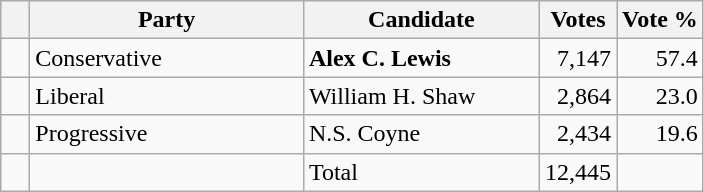<table class="wikitable">
<tr>
<th></th>
<th scope="col" width="175">Party</th>
<th scope="col" width="150">Candidate</th>
<th>Votes</th>
<th>Vote %</th>
</tr>
<tr>
<td>   </td>
<td>Conservative</td>
<td><strong>Alex C. Lewis</strong></td>
<td align=right>7,147</td>
<td align=right>57.4</td>
</tr>
<tr>
<td>   </td>
<td>Liberal</td>
<td>William H. Shaw</td>
<td align=right>2,864</td>
<td align=right>23.0</td>
</tr>
<tr>
<td>   </td>
<td>Progressive</td>
<td>N.S. Coyne</td>
<td align=right>2,434</td>
<td align=right>19.6</td>
</tr>
<tr>
<td></td>
<td></td>
<td>Total</td>
<td align=right>12,445</td>
<td></td>
</tr>
</table>
